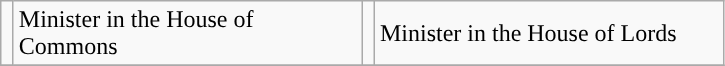<table class="wikitable">
<tr>
<td style="width: 1px; background: "></td>
<td width="225">Minister in the House of Commons</td>
<td style="width: 1px; background: "></td>
<td width="225">Minister in the House of Lords</td>
</tr>
<tr>
</tr>
</table>
